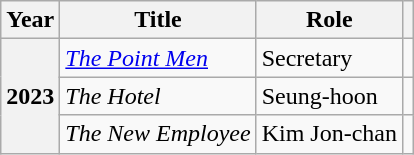<table class="wikitable plainrowheaders sortable">
<tr>
<th scope="col">Year</th>
<th scope="col">Title</th>
<th scope="col">Role</th>
<th scope="col" class="unsortable"></th>
</tr>
<tr>
<th scope="row" rowspan="3">2023</th>
<td><em><a href='#'>The Point Men</a></em></td>
<td>Secretary</td>
<td style="text-align:center"></td>
</tr>
<tr>
<td><em>The Hotel</em></td>
<td>Seung-hoon</td>
<td style="text-align:center"></td>
</tr>
<tr>
<td><em>The New Employee</em></td>
<td>Kim Jon-chan</td>
<td style="text-align:center"></td>
</tr>
</table>
